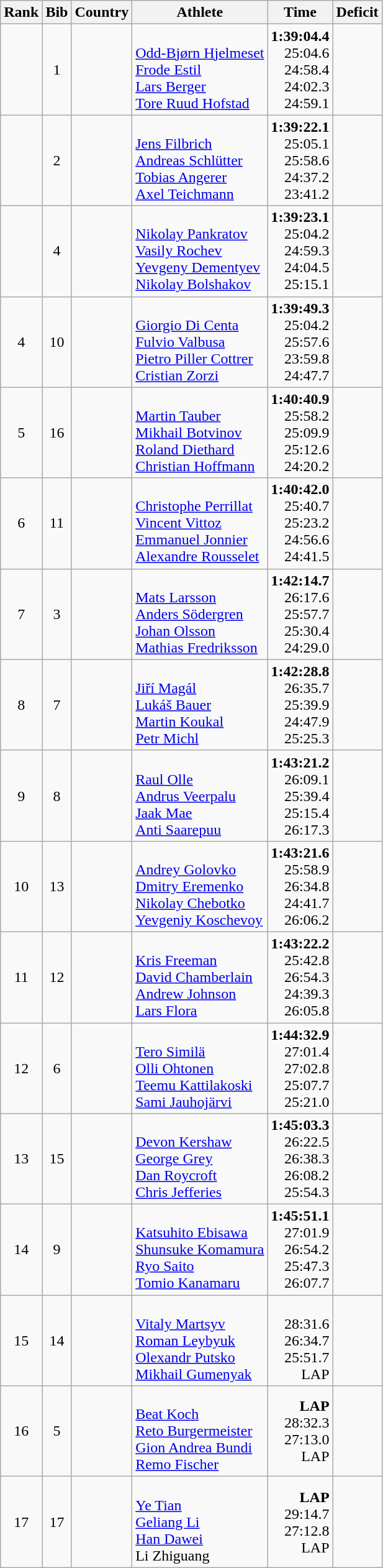<table class="wikitable sortable" style="text-align:center">
<tr>
<th>Rank</th>
<th>Bib</th>
<th>Country</th>
<th>Athlete</th>
<th>Time</th>
<th>Deficit</th>
</tr>
<tr>
<td></td>
<td>1</td>
<td align="left"></td>
<td align="left"><br><a href='#'>Odd-Bjørn Hjelmeset</a><br><a href='#'>Frode Estil</a><br><a href='#'>Lars Berger</a><br><a href='#'>Tore Ruud Hofstad</a></td>
<td align="right"><strong>1:39:04.4</strong><br>25:04.6<br>24:58.4<br>24:02.3<br>24:59.1</td>
<td align="center"></td>
</tr>
<tr>
<td></td>
<td>2</td>
<td align="left"></td>
<td align="left"><br><a href='#'>Jens Filbrich</a><br><a href='#'>Andreas Schlütter</a><br><a href='#'>Tobias Angerer</a><br><a href='#'>Axel Teichmann</a></td>
<td align="right"><strong>1:39:22.1</strong><br>25:05.1<br>25:58.6<br>24:37.2<br>23:41.2</td>
<td align="right"></td>
</tr>
<tr>
<td></td>
<td>4</td>
<td align="left"></td>
<td align="left"><br><a href='#'>Nikolay Pankratov</a><br><a href='#'>Vasily Rochev</a><br><a href='#'>Yevgeny Dementyev</a><br><a href='#'>Nikolay Bolshakov</a></td>
<td align="right"><strong>1:39:23.1</strong><br>25:04.2<br>24:59.3<br>24:04.5<br>25:15.1</td>
<td align="right"></td>
</tr>
<tr>
<td>4</td>
<td>10</td>
<td align="left"></td>
<td align="left"><br><a href='#'>Giorgio Di Centa</a><br><a href='#'>Fulvio Valbusa</a><br><a href='#'>Pietro Piller Cottrer</a><br><a href='#'>Cristian Zorzi</a></td>
<td align="right"><strong>1:39:49.3</strong><br>25:04.2<br>25:57.6<br>23:59.8<br>24:47.7</td>
<td align="right"></td>
</tr>
<tr>
<td>5</td>
<td>16</td>
<td align="left"></td>
<td align="left"><br> <a href='#'>Martin Tauber</a><br><a href='#'>Mikhail Botvinov</a><br><a href='#'>Roland Diethard</a><br><a href='#'>Christian Hoffmann</a></td>
<td align="right"><strong>1:40:40.9</strong><br>25:58.2<br>25:09.9<br>25:12.6<br>24:20.2</td>
<td align="right"></td>
</tr>
<tr>
<td>6</td>
<td>11</td>
<td align="left"></td>
<td align="left"><br><a href='#'>Christophe Perrillat</a><br><a href='#'>Vincent Vittoz</a><br><a href='#'>Emmanuel Jonnier</a><br><a href='#'>Alexandre Rousselet</a></td>
<td align="right"><strong>1:40:42.0</strong><br>25:40.7<br>25:23.2<br>24:56.6<br>24:41.5</td>
<td align="right"></td>
</tr>
<tr>
<td>7</td>
<td>3</td>
<td align="left"></td>
<td align="left"><br><a href='#'>Mats Larsson</a><br><a href='#'>Anders Södergren</a><br><a href='#'>Johan Olsson</a><br><a href='#'>Mathias Fredriksson</a></td>
<td align="right"><strong>1:42:14.7</strong><br>26:17.6 <br>25:57.7<br>25:30.4<br>24:29.0</td>
<td align="right"></td>
</tr>
<tr>
<td>8</td>
<td>7</td>
<td align="left"></td>
<td align="left"><br><a href='#'>Jiří Magál</a><br><a href='#'>Lukáš Bauer</a><br><a href='#'>Martin Koukal</a><br><a href='#'>Petr Michl</a></td>
<td align="right"><strong>1:42:28.8</strong><br>26:35.7<br>25:39.9<br>24:47.9<br>25:25.3</td>
<td align="right"></td>
</tr>
<tr>
<td>9</td>
<td>8</td>
<td align="left"></td>
<td align="left"><br><a href='#'>Raul Olle</a><br><a href='#'>Andrus Veerpalu</a><br><a href='#'>Jaak Mae</a><br><a href='#'>Anti Saarepuu</a></td>
<td align="right"><strong>1:43:21.2</strong><br>26:09.1<br>25:39.4<br>25:15.4<br>26:17.3</td>
<td align="right"></td>
</tr>
<tr>
<td>10</td>
<td>13</td>
<td align="left"></td>
<td align="left"><br><a href='#'>Andrey Golovko</a><br> <a href='#'>Dmitry Eremenko</a><br><a href='#'>Nikolay Chebotko</a><br><a href='#'>Yevgeniy Koschevoy</a></td>
<td align="right"><strong>1:43:21.6</strong><br>25:58.9<br>26:34.8<br>24:41.7<br>26:06.2</td>
<td align="right"></td>
</tr>
<tr>
<td>11</td>
<td>12</td>
<td align="left"></td>
<td align="left"><br><a href='#'>Kris Freeman</a><br><a href='#'>David Chamberlain</a><br><a href='#'>Andrew Johnson</a><br><a href='#'>Lars Flora</a></td>
<td align="right"><strong>1:43:22.2</strong> <br>25:42.8<br>26:54.3<br>24:39.3<br>26:05.8</td>
<td align="right"></td>
</tr>
<tr>
<td>12</td>
<td>6</td>
<td align="left"></td>
<td align="left"><br><a href='#'>Tero Similä</a><br><a href='#'>Olli Ohtonen</a><br><a href='#'>Teemu Kattilakoski</a><br><a href='#'>Sami Jauhojärvi</a></td>
<td align="right"><strong>1:44:32.9</strong><br>27:01.4<br>27:02.8<br>25:07.7<br>25:21.0</td>
<td align="right"></td>
</tr>
<tr>
<td>13</td>
<td>15</td>
<td align="left"></td>
<td align="left"><br><a href='#'>Devon Kershaw</a><br><a href='#'>George Grey</a><br><a href='#'>Dan Roycroft</a><br><a href='#'>Chris Jefferies</a></td>
<td align="right"><strong>1:45:03.3</strong><br>26:22.5<br>26:38.3<br>26:08.2<br>25:54.3</td>
<td align="right"></td>
</tr>
<tr>
<td>14</td>
<td>9</td>
<td align="left"></td>
<td align="left"><br><a href='#'>Katsuhito Ebisawa</a><br><a href='#'>Shunsuke Komamura</a><br><a href='#'>Ryo Saito</a><br><a href='#'>Tomio Kanamaru</a></td>
<td align="right"><strong>1:45:51.1</strong><br>27:01.9<br>26:54.2<br>25:47.3<br>26:07.7</td>
<td align="right"></td>
</tr>
<tr>
<td>15</td>
<td>14</td>
<td align="left"></td>
<td align="left"><br><a href='#'>Vitaly Martsyv</a><br><a href='#'>Roman Leybyuk</a><br><a href='#'>Olexandr Putsko</a><br><a href='#'>Mikhail Gumenyak</a></td>
<td align="right"><strong></strong><br>28:31.6<br>26:34.7<br>25:51.7<br>LAP</td>
<td></td>
</tr>
<tr>
<td>16</td>
<td>5</td>
<td align="left"></td>
<td align="left"><br><a href='#'>Beat Koch</a><br><a href='#'>Reto Burgermeister</a><br><a href='#'>Gion Andrea Bundi</a><br><a href='#'>Remo Fischer</a></td>
<td align="right"><strong>LAP</strong><br>28:32.3<br>27:13.0<br>LAP<br></td>
<td></td>
</tr>
<tr>
<td>17</td>
<td>17</td>
<td align="left"></td>
<td align="left"><br><a href='#'>Ye Tian</a><br><a href='#'>Geliang Li</a><br><a href='#'>Han Dawei</a><br>Li Zhiguang</td>
<td align="right"><strong>LAP</strong><br>29:14.7<br>27:12.8<br>LAP<br></td>
<td></td>
</tr>
</table>
